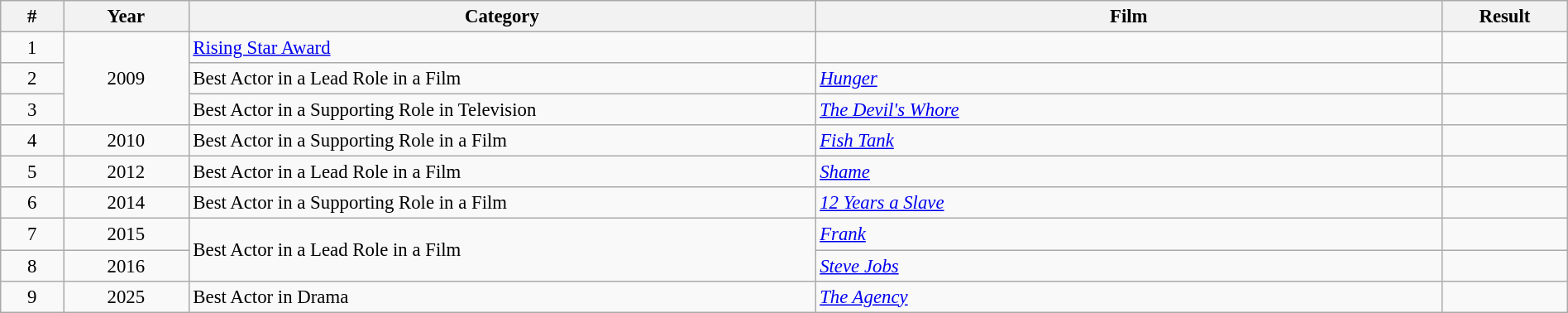<table class="wikitable" width="100%" cellpadding="5" style="font-size: 95%">
<tr>
<th width="2.5%">#</th>
<th width="5%">Year</th>
<th width="25%">Category</th>
<th width="25%">Film</th>
<th width="5%">Result</th>
</tr>
<tr>
<td style="text-align:center;">1</td>
<td rowspan="3" style="text-align:center;">2009</td>
<td><a href='#'>Rising Star Award</a></td>
<td></td>
<td></td>
</tr>
<tr>
<td style="text-align:center;">2</td>
<td>Best Actor in a Lead Role in a Film</td>
<td><em><a href='#'>Hunger</a></em></td>
<td></td>
</tr>
<tr>
<td style="text-align:center;">3</td>
<td>Best Actor in a Supporting Role in Television</td>
<td><em><a href='#'>The Devil's Whore</a></em></td>
<td></td>
</tr>
<tr>
<td style="text-align:center;">4</td>
<td style="text-align:center;">2010</td>
<td>Best Actor in a Supporting Role in a Film</td>
<td><em><a href='#'>Fish Tank</a></em></td>
<td></td>
</tr>
<tr>
<td style="text-align:center;">5</td>
<td style="text-align:center;">2012</td>
<td>Best Actor in a Lead Role in a Film</td>
<td><em><a href='#'>Shame</a></em></td>
<td></td>
</tr>
<tr>
<td style="text-align:center;">6</td>
<td style="text-align:center;">2014</td>
<td>Best Actor in a Supporting Role in a Film</td>
<td><em><a href='#'>12 Years a Slave</a></em></td>
<td></td>
</tr>
<tr>
<td style="text-align:center;">7</td>
<td style="text-align:center;">2015</td>
<td rowspan="2">Best Actor in a Lead Role in a Film</td>
<td><em><a href='#'>Frank</a></em></td>
<td></td>
</tr>
<tr>
<td style="text-align:center;">8</td>
<td style="text-align:center;">2016</td>
<td><em><a href='#'>Steve Jobs</a></em></td>
<td></td>
</tr>
<tr>
<td style="text-align:center;">9</td>
<td style="text-align:center;">2025</td>
<td>Best Actor in Drama</td>
<td><em><a href='#'> The Agency</a></em></td>
<td></td>
</tr>
</table>
